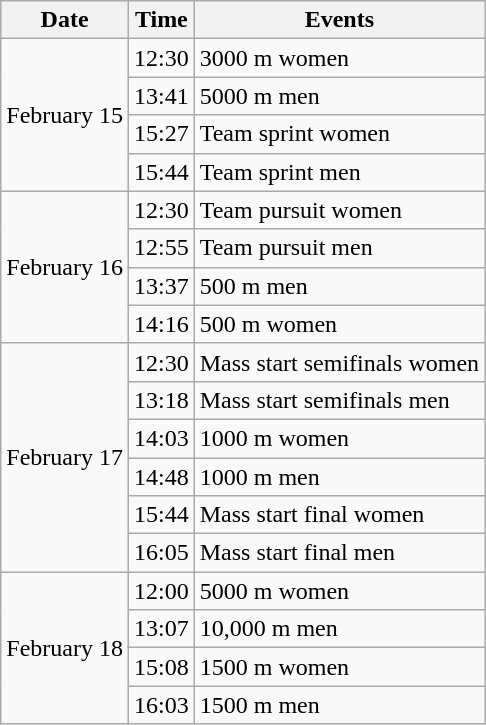<table class="wikitable" border="1">
<tr>
<th>Date</th>
<th>Time</th>
<th>Events</th>
</tr>
<tr>
<td rowspan=4>February 15</td>
<td>12:30</td>
<td>3000 m women</td>
</tr>
<tr>
<td>13:41</td>
<td>5000 m men</td>
</tr>
<tr>
<td>15:27</td>
<td>Team sprint women</td>
</tr>
<tr>
<td>15:44</td>
<td>Team sprint men</td>
</tr>
<tr>
<td rowspan=4>February 16</td>
<td>12:30</td>
<td>Team pursuit women</td>
</tr>
<tr>
<td>12:55</td>
<td>Team pursuit men</td>
</tr>
<tr>
<td>13:37</td>
<td>500 m men</td>
</tr>
<tr>
<td>14:16</td>
<td>500 m women</td>
</tr>
<tr>
<td rowspan=6>February 17</td>
<td>12:30</td>
<td>Mass start semifinals women</td>
</tr>
<tr>
<td>13:18</td>
<td>Mass start semifinals men</td>
</tr>
<tr>
<td>14:03</td>
<td>1000 m women</td>
</tr>
<tr>
<td>14:48</td>
<td>1000 m men</td>
</tr>
<tr>
<td>15:44</td>
<td>Mass start final women</td>
</tr>
<tr>
<td>16:05</td>
<td>Mass start final men</td>
</tr>
<tr>
<td rowspan=4>February 18</td>
<td>12:00</td>
<td>5000 m women</td>
</tr>
<tr>
<td>13:07</td>
<td>10,000 m men</td>
</tr>
<tr>
<td>15:08</td>
<td>1500 m women</td>
</tr>
<tr>
<td>16:03</td>
<td>1500 m men</td>
</tr>
</table>
